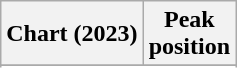<table class="wikitable sortable plainrowheaders" style="text-align:center;">
<tr>
<th scope="col">Chart (2023)</th>
<th scope="col">Peak<br>position</th>
</tr>
<tr>
</tr>
<tr>
</tr>
<tr>
</tr>
<tr>
</tr>
</table>
